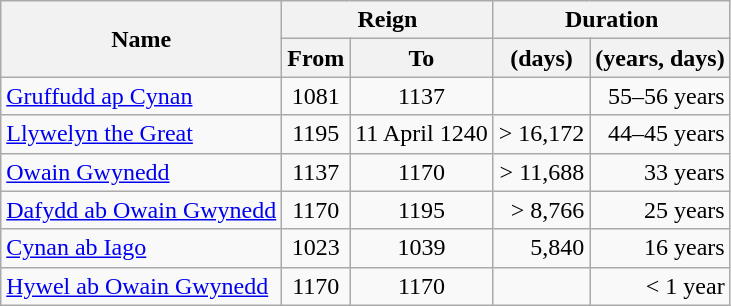<table class="wikitable" style="text-align:center">
<tr style="text-align:center">
<th rowspan=2>Name</th>
<th colspan=2>Reign</th>
<th colspan=2>Duration</th>
</tr>
<tr>
<th>From</th>
<th>To</th>
<th>(days)</th>
<th>(years, days)</th>
</tr>
<tr>
<td style="text-align:left"><a href='#'>Gruffudd ap Cynan</a></td>
<td>1081</td>
<td>1137</td>
<td style="text-align:right"></td>
<td style="text-align:right"> 55–56 years</td>
</tr>
<tr>
<td style="text-align:left"><a href='#'>Llywelyn the Great</a></td>
<td>1195</td>
<td>11 April 1240</td>
<td style="text-align:right">> 16,172</td>
<td style="text-align:right"> 44–45 years</td>
</tr>
<tr>
<td style="text-align:left"><a href='#'>Owain Gwynedd</a></td>
<td>1137</td>
<td>1170</td>
<td style="text-align:right">> 11,688</td>
<td style="text-align:right"> 33 years</td>
</tr>
<tr>
<td style="text-align:left"><a href='#'>Dafydd ab Owain Gwynedd</a></td>
<td>1170</td>
<td>1195</td>
<td style="text-align:right">> 8,766</td>
<td style="text-align:right"> 25 years</td>
</tr>
<tr>
<td style="text-align:left"><a href='#'>Cynan ab Iago</a></td>
<td>1023</td>
<td>1039</td>
<td style="text-align:right">5,840</td>
<td style="text-align:right">16 years</td>
</tr>
<tr>
<td style="text-align:left"><a href='#'>Hywel ab Owain Gwynedd</a></td>
<td>1170</td>
<td>1170</td>
<td style="text-align:right"></td>
<td style="text-align:right">< 1 year</td>
</tr>
</table>
